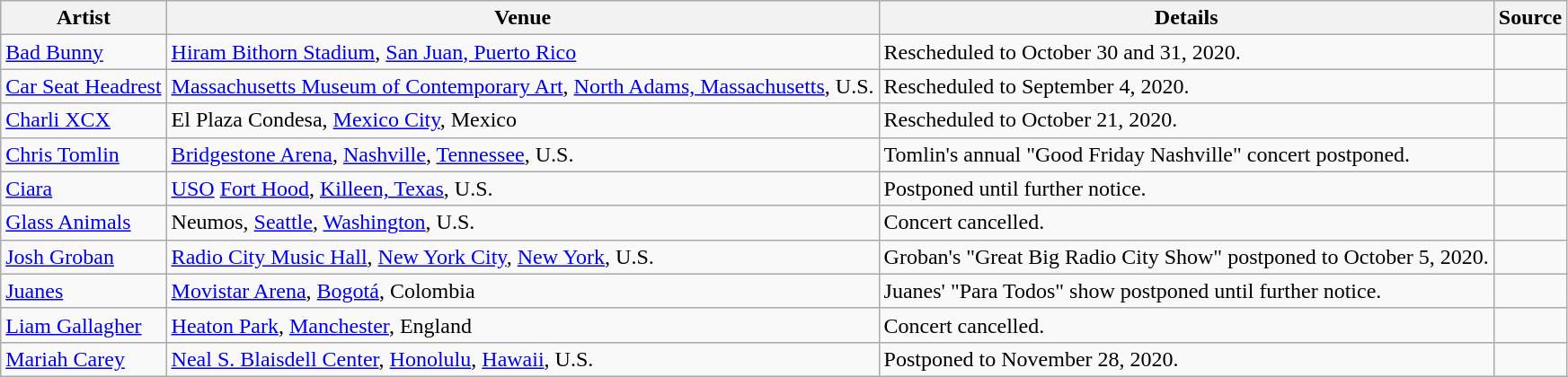<table class="wikitable sortable">
<tr>
<th>Artist</th>
<th>Venue</th>
<th>Details</th>
<th>Source</th>
</tr>
<tr>
<td><a href='#'>Bad Bunny</a></td>
<td><a href='#'>Hiram Bithorn Stadium</a>, <a href='#'>San Juan, Puerto Rico</a></td>
<td>Rescheduled to October 30 and 31, 2020.</td>
<td></td>
</tr>
<tr>
<td><a href='#'>Car Seat Headrest</a></td>
<td><a href='#'>Massachusetts Museum of Contemporary Art</a>, <a href='#'>North Adams, Massachusetts</a>, U.S.</td>
<td>Rescheduled to September 4, 2020.</td>
<td></td>
</tr>
<tr>
<td><a href='#'>Charli XCX</a></td>
<td>El Plaza Condesa, <a href='#'>Mexico City</a>, Mexico</td>
<td>Rescheduled to October 21, 2020.</td>
<td></td>
</tr>
<tr>
<td><a href='#'>Chris Tomlin</a></td>
<td><a href='#'>Bridgestone Arena</a>, <a href='#'>Nashville</a>, <a href='#'>Tennessee</a>, U.S.</td>
<td>Tomlin's annual "Good Friday Nashville" concert postponed.</td>
<td></td>
</tr>
<tr>
<td><a href='#'>Ciara</a></td>
<td><a href='#'>USO</a> <a href='#'>Fort Hood</a>, <a href='#'>Killeen, Texas</a>, U.S.</td>
<td>Postponed until further notice.</td>
<td></td>
</tr>
<tr>
<td><a href='#'>Glass Animals</a></td>
<td>Neumos, <a href='#'>Seattle</a>, <a href='#'>Washington</a>, U.S.</td>
<td>Concert cancelled.</td>
<td></td>
</tr>
<tr>
<td><a href='#'>Josh Groban</a></td>
<td><a href='#'>Radio City Music Hall</a>, <a href='#'>New York City</a>, <a href='#'>New York</a>, U.S.</td>
<td>Groban's "Great Big Radio City Show" postponed to October 5, 2020.</td>
<td></td>
</tr>
<tr>
<td><a href='#'>Juanes</a></td>
<td><a href='#'>Movistar Arena</a>, <a href='#'>Bogotá</a>, Colombia</td>
<td>Juanes' "Para Todos" show postponed until further notice.</td>
<td></td>
</tr>
<tr>
<td><a href='#'>Liam Gallagher</a></td>
<td><a href='#'>Heaton Park</a>, <a href='#'>Manchester</a>, England</td>
<td>Concert cancelled.</td>
<td></td>
</tr>
<tr>
<td><a href='#'>Mariah Carey</a></td>
<td><a href='#'>Neal S. Blaisdell Center</a>, <a href='#'>Honolulu</a>, <a href='#'>Hawaii</a>, U.S.</td>
<td>Postponed to November 28, 2020.</td>
<td></td>
</tr>
</table>
